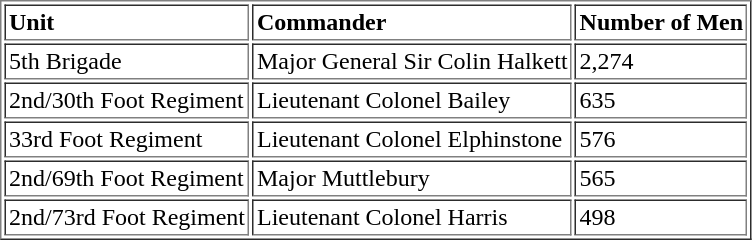<table border="1" cellpadding="2">
<tr>
<td><strong>Unit</strong></td>
<td><strong>Commander</strong></td>
<td><strong>Number of Men</strong></td>
</tr>
<tr>
<td>5th Brigade</td>
<td>Major General Sir Colin Halkett</td>
<td>2,274</td>
</tr>
<tr>
<td>2nd/30th Foot Regiment</td>
<td>Lieutenant Colonel Bailey</td>
<td>635</td>
</tr>
<tr>
<td>33rd Foot Regiment</td>
<td>Lieutenant Colonel Elphinstone</td>
<td>576</td>
</tr>
<tr>
<td>2nd/69th Foot Regiment</td>
<td>Major Muttlebury</td>
<td>565</td>
</tr>
<tr>
<td>2nd/73rd Foot Regiment</td>
<td>Lieutenant Colonel Harris</td>
<td>498</td>
</tr>
</table>
